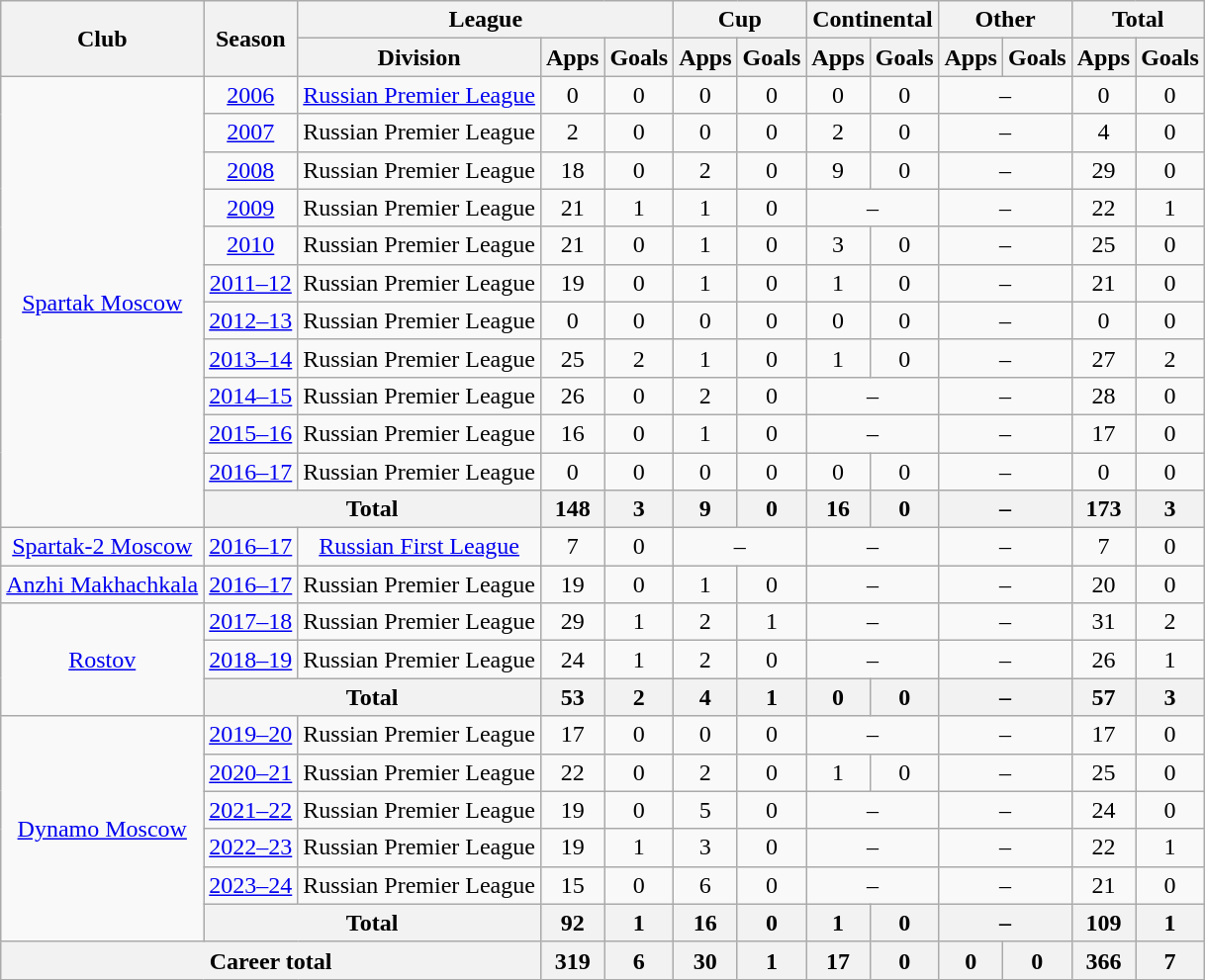<table class="wikitable" style="text-align: center;">
<tr>
<th rowspan=2>Club</th>
<th rowspan=2>Season</th>
<th colspan=3>League</th>
<th colspan=2>Cup</th>
<th colspan=2>Continental</th>
<th colspan=2>Other</th>
<th colspan=2>Total</th>
</tr>
<tr>
<th>Division</th>
<th>Apps</th>
<th>Goals</th>
<th>Apps</th>
<th>Goals</th>
<th>Apps</th>
<th>Goals</th>
<th>Apps</th>
<th>Goals</th>
<th>Apps</th>
<th>Goals</th>
</tr>
<tr>
<td rowspan=12><a href='#'>Spartak Moscow</a></td>
<td><a href='#'>2006</a></td>
<td><a href='#'>Russian Premier League</a></td>
<td>0</td>
<td>0</td>
<td>0</td>
<td>0</td>
<td>0</td>
<td>0</td>
<td colspan="2">–</td>
<td>0</td>
<td>0</td>
</tr>
<tr>
<td><a href='#'>2007</a></td>
<td>Russian Premier League</td>
<td>2</td>
<td>0</td>
<td>0</td>
<td>0</td>
<td>2</td>
<td>0</td>
<td colspan="2">–</td>
<td>4</td>
<td>0</td>
</tr>
<tr>
<td><a href='#'>2008</a></td>
<td>Russian Premier League</td>
<td>18</td>
<td>0</td>
<td>2</td>
<td>0</td>
<td>9</td>
<td>0</td>
<td colspan="2">–</td>
<td>29</td>
<td>0</td>
</tr>
<tr>
<td><a href='#'>2009</a></td>
<td>Russian Premier League</td>
<td>21</td>
<td>1</td>
<td>1</td>
<td>0</td>
<td colspan=2>–</td>
<td colspan="2">–</td>
<td>22</td>
<td>1</td>
</tr>
<tr>
<td><a href='#'>2010</a></td>
<td>Russian Premier League</td>
<td>21</td>
<td>0</td>
<td>1</td>
<td>0</td>
<td>3</td>
<td>0</td>
<td colspan="2">–</td>
<td>25</td>
<td>0</td>
</tr>
<tr>
<td><a href='#'>2011–12</a></td>
<td>Russian Premier League</td>
<td>19</td>
<td>0</td>
<td>1</td>
<td>0</td>
<td>1</td>
<td>0</td>
<td colspan="2">–</td>
<td>21</td>
<td>0</td>
</tr>
<tr>
<td><a href='#'>2012–13</a></td>
<td>Russian Premier League</td>
<td>0</td>
<td>0</td>
<td>0</td>
<td>0</td>
<td>0</td>
<td>0</td>
<td colspan="2">–</td>
<td>0</td>
<td>0</td>
</tr>
<tr>
<td><a href='#'>2013–14</a></td>
<td>Russian Premier League</td>
<td>25</td>
<td>2</td>
<td>1</td>
<td>0</td>
<td>1</td>
<td>0</td>
<td colspan="2">–</td>
<td>27</td>
<td>2</td>
</tr>
<tr>
<td><a href='#'>2014–15</a></td>
<td>Russian Premier League</td>
<td>26</td>
<td>0</td>
<td>2</td>
<td>0</td>
<td colspan=2>–</td>
<td colspan="2">–</td>
<td>28</td>
<td>0</td>
</tr>
<tr>
<td><a href='#'>2015–16</a></td>
<td>Russian Premier League</td>
<td>16</td>
<td>0</td>
<td>1</td>
<td>0</td>
<td colspan=2>–</td>
<td colspan="2">–</td>
<td>17</td>
<td>0</td>
</tr>
<tr>
<td><a href='#'>2016–17</a></td>
<td>Russian Premier League</td>
<td>0</td>
<td>0</td>
<td>0</td>
<td>0</td>
<td>0</td>
<td>0</td>
<td colspan="2">–</td>
<td>0</td>
<td>0</td>
</tr>
<tr>
<th colspan=2>Total</th>
<th>148</th>
<th>3</th>
<th>9</th>
<th>0</th>
<th>16</th>
<th>0</th>
<th colspan="2">–</th>
<th>173</th>
<th>3</th>
</tr>
<tr>
<td><a href='#'>Spartak-2 Moscow</a></td>
<td><a href='#'>2016–17</a></td>
<td><a href='#'>Russian First League</a></td>
<td>7</td>
<td>0</td>
<td colspan=2>–</td>
<td colspan=2>–</td>
<td colspan="2">–</td>
<td>7</td>
<td>0</td>
</tr>
<tr>
<td><a href='#'>Anzhi Makhachkala</a></td>
<td><a href='#'>2016–17</a></td>
<td>Russian Premier League</td>
<td>19</td>
<td>0</td>
<td>1</td>
<td>0</td>
<td colspan=2>–</td>
<td colspan="2">–</td>
<td>20</td>
<td>0</td>
</tr>
<tr>
<td rowspan=3><a href='#'>Rostov</a></td>
<td><a href='#'>2017–18</a></td>
<td>Russian Premier League</td>
<td>29</td>
<td>1</td>
<td>2</td>
<td>1</td>
<td colspan=2>–</td>
<td colspan="2">–</td>
<td>31</td>
<td>2</td>
</tr>
<tr>
<td><a href='#'>2018–19</a></td>
<td>Russian Premier League</td>
<td>24</td>
<td>1</td>
<td>2</td>
<td>0</td>
<td colspan=2>–</td>
<td colspan="2">–</td>
<td>26</td>
<td>1</td>
</tr>
<tr>
<th colspan=2>Total</th>
<th>53</th>
<th>2</th>
<th>4</th>
<th>1</th>
<th>0</th>
<th>0</th>
<th colspan="2">–</th>
<th>57</th>
<th>3</th>
</tr>
<tr>
<td rowspan=6><a href='#'>Dynamo Moscow</a></td>
<td><a href='#'>2019–20</a></td>
<td>Russian Premier League</td>
<td>17</td>
<td>0</td>
<td>0</td>
<td>0</td>
<td colspan=2>–</td>
<td colspan="2">–</td>
<td>17</td>
<td>0</td>
</tr>
<tr>
<td><a href='#'>2020–21</a></td>
<td>Russian Premier League</td>
<td>22</td>
<td>0</td>
<td>2</td>
<td>0</td>
<td>1</td>
<td>0</td>
<td colspan="2">–</td>
<td>25</td>
<td>0</td>
</tr>
<tr>
<td><a href='#'>2021–22</a></td>
<td>Russian Premier League</td>
<td>19</td>
<td>0</td>
<td>5</td>
<td>0</td>
<td colspan=2>–</td>
<td colspan="2">–</td>
<td>24</td>
<td>0</td>
</tr>
<tr>
<td><a href='#'>2022–23</a></td>
<td>Russian Premier League</td>
<td>19</td>
<td>1</td>
<td>3</td>
<td>0</td>
<td colspan=2>–</td>
<td colspan="2">–</td>
<td>22</td>
<td>1</td>
</tr>
<tr>
<td><a href='#'>2023–24</a></td>
<td>Russian Premier League</td>
<td>15</td>
<td>0</td>
<td>6</td>
<td>0</td>
<td colspan=2>–</td>
<td colspan="2">–</td>
<td>21</td>
<td>0</td>
</tr>
<tr>
<th colspan=2>Total</th>
<th>92</th>
<th>1</th>
<th>16</th>
<th>0</th>
<th>1</th>
<th>0</th>
<th colspan="2">–</th>
<th>109</th>
<th>1</th>
</tr>
<tr>
<th colspan=3>Career total</th>
<th>319</th>
<th>6</th>
<th>30</th>
<th>1</th>
<th>17</th>
<th>0</th>
<th>0</th>
<th>0</th>
<th>366</th>
<th>7</th>
</tr>
</table>
